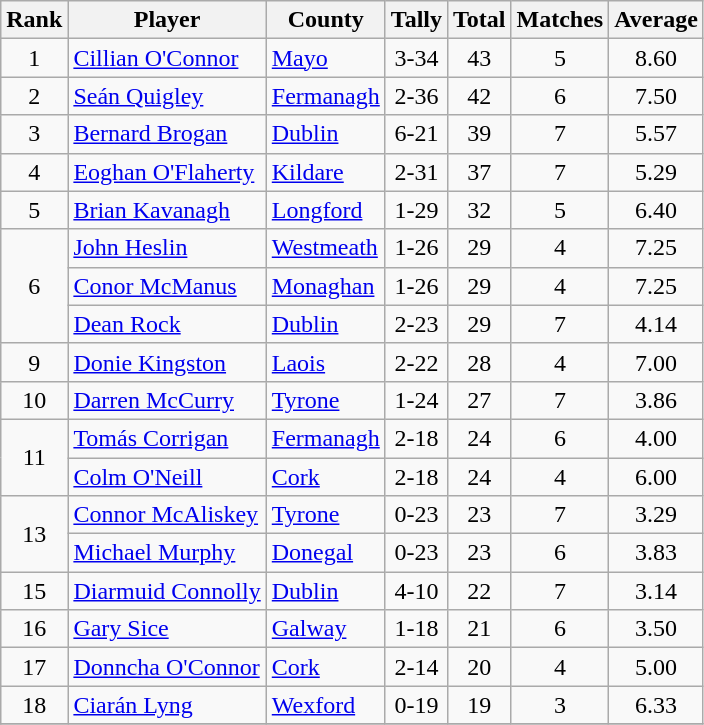<table class="wikitable sortable">
<tr>
<th>Rank</th>
<th>Player</th>
<th>County</th>
<th class="unsortable">Tally</th>
<th>Total</th>
<th>Matches</th>
<th>Average</th>
</tr>
<tr>
<td rowspan=1 align=center>1</td>
<td><a href='#'>Cillian O'Connor</a></td>
<td> <a href='#'>Mayo</a></td>
<td align=center>3-34</td>
<td align=center>43</td>
<td align=center>5</td>
<td align=center>8.60</td>
</tr>
<tr>
<td rowspan=1 align=center>2</td>
<td><a href='#'>Seán Quigley</a></td>
<td> <a href='#'>Fermanagh</a></td>
<td align=center>2-36</td>
<td align=center>42</td>
<td align=center>6</td>
<td align=center>7.50</td>
</tr>
<tr>
<td rowspan=1 align=center>3</td>
<td><a href='#'>Bernard Brogan</a></td>
<td> <a href='#'>Dublin</a></td>
<td align=center>6-21</td>
<td align=center>39</td>
<td align=center>7</td>
<td align=center>5.57</td>
</tr>
<tr>
<td rowspan=1 align=center>4</td>
<td><a href='#'>Eoghan O'Flaherty</a></td>
<td> <a href='#'>Kildare</a></td>
<td align=center>2-31</td>
<td align=center>37</td>
<td align=center>7</td>
<td align=center>5.29</td>
</tr>
<tr>
<td rowspan=1 align=center>5</td>
<td><a href='#'>Brian Kavanagh</a></td>
<td> <a href='#'>Longford</a></td>
<td align=center>1-29</td>
<td align=center>32</td>
<td align=center>5</td>
<td align=center>6.40</td>
</tr>
<tr>
<td rowspan=3 align=center>6</td>
<td><a href='#'>John Heslin</a></td>
<td> <a href='#'>Westmeath</a></td>
<td align=center>1-26</td>
<td align=center>29</td>
<td align=center>4</td>
<td align=center>7.25</td>
</tr>
<tr>
<td><a href='#'>Conor McManus</a></td>
<td> <a href='#'>Monaghan</a></td>
<td align=center>1-26</td>
<td align=center>29</td>
<td align=center>4</td>
<td align=center>7.25</td>
</tr>
<tr>
<td><a href='#'>Dean Rock</a></td>
<td> <a href='#'>Dublin</a></td>
<td align=center>2-23</td>
<td align=center>29</td>
<td align=center>7</td>
<td align=center>4.14</td>
</tr>
<tr>
<td rowspan=1 align=center>9</td>
<td><a href='#'>Donie Kingston</a></td>
<td> <a href='#'>Laois</a></td>
<td align=center>2-22</td>
<td align=center>28</td>
<td align=center>4</td>
<td align=center>7.00</td>
</tr>
<tr>
<td rowspan=1 align=center>10</td>
<td><a href='#'>Darren McCurry</a></td>
<td> <a href='#'>Tyrone</a></td>
<td align=center>1-24</td>
<td align=center>27</td>
<td align=center>7</td>
<td align=center>3.86</td>
</tr>
<tr>
<td rowspan=2 align=center>11</td>
<td><a href='#'>Tomás Corrigan</a></td>
<td> <a href='#'>Fermanagh</a></td>
<td align=center>2-18</td>
<td align=center>24</td>
<td align=center>6</td>
<td align=center>4.00</td>
</tr>
<tr>
<td><a href='#'>Colm O'Neill</a></td>
<td> <a href='#'>Cork</a></td>
<td align=center>2-18</td>
<td align=center>24</td>
<td align=center>4</td>
<td align=center>6.00</td>
</tr>
<tr>
<td rowspan=2 align=center>13</td>
<td><a href='#'>Connor McAliskey</a></td>
<td> <a href='#'>Tyrone</a></td>
<td align=center>0-23</td>
<td align=center>23</td>
<td align=center>7</td>
<td align=center>3.29</td>
</tr>
<tr>
<td><a href='#'>Michael Murphy</a></td>
<td> <a href='#'>Donegal</a></td>
<td align=center>0-23</td>
<td align=center>23</td>
<td align=center>6</td>
<td align=center>3.83</td>
</tr>
<tr>
<td rowspan=1 align=center>15</td>
<td><a href='#'>Diarmuid Connolly</a></td>
<td> <a href='#'>Dublin</a></td>
<td align=center>4-10</td>
<td align=center>22</td>
<td align=center>7</td>
<td align=center>3.14</td>
</tr>
<tr>
<td rowspan=1 align=center>16</td>
<td><a href='#'>Gary Sice</a></td>
<td> <a href='#'>Galway</a></td>
<td align=center>1-18</td>
<td align=center>21</td>
<td align=center>6</td>
<td align=center>3.50</td>
</tr>
<tr>
<td rowspan=1 align=center>17</td>
<td><a href='#'>Donncha O'Connor</a></td>
<td> <a href='#'>Cork</a></td>
<td align=center>2-14</td>
<td align=center>20</td>
<td align=center>4</td>
<td align=center>5.00</td>
</tr>
<tr>
<td rowspan=1 align=center>18</td>
<td><a href='#'>Ciarán Lyng</a></td>
<td> <a href='#'>Wexford</a></td>
<td align=center>0-19</td>
<td align=center>19</td>
<td align=center>3</td>
<td align=center>6.33</td>
</tr>
<tr>
</tr>
</table>
